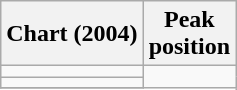<table class="wikitable">
<tr>
<th>Chart (2004)</th>
<th>Peak<br>position</th>
</tr>
<tr>
<td></td>
</tr>
<tr>
<td></td>
</tr>
<tr>
</tr>
</table>
